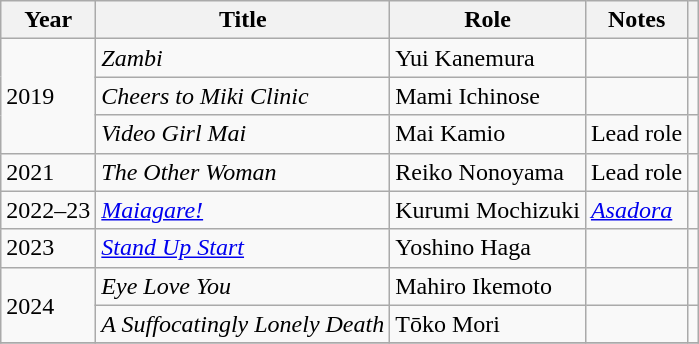<table class="wikitable">
<tr>
<th>Year</th>
<th>Title</th>
<th>Role</th>
<th>Notes</th>
<th></th>
</tr>
<tr>
<td rowspan="3">2019</td>
<td><em>Zambi</em></td>
<td>Yui Kanemura</td>
<td></td>
<td></td>
</tr>
<tr>
<td><em>Cheers to Miki Clinic</em></td>
<td>Mami Ichinose</td>
<td></td>
<td></td>
</tr>
<tr>
<td><em>Video Girl Mai</em></td>
<td>Mai Kamio</td>
<td>Lead role</td>
<td></td>
</tr>
<tr>
<td>2021</td>
<td><em>The Other Woman</em></td>
<td>Reiko Nonoyama</td>
<td>Lead role</td>
<td></td>
</tr>
<tr>
<td>2022–23</td>
<td><em><a href='#'>Maiagare!</a></em></td>
<td>Kurumi Mochizuki</td>
<td><em><a href='#'>Asadora</a></em></td>
<td></td>
</tr>
<tr>
<td>2023</td>
<td><em><a href='#'>Stand Up Start</a></em></td>
<td>Yoshino Haga</td>
<td></td>
<td></td>
</tr>
<tr>
<td rowspan=2>2024</td>
<td><em>Eye Love You</em></td>
<td>Mahiro Ikemoto</td>
<td></td>
<td></td>
</tr>
<tr>
<td><em>A Suffocatingly Lonely Death</em></td>
<td>Tōko Mori</td>
<td></td>
<td></td>
</tr>
<tr>
</tr>
</table>
